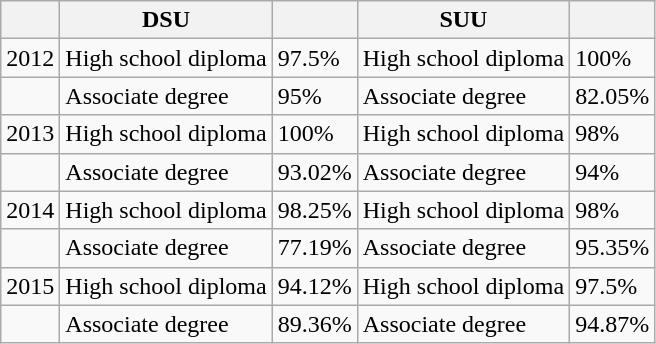<table class="wikitable">
<tr>
<th></th>
<th>DSU</th>
<th></th>
<th>SUU</th>
<th></th>
</tr>
<tr>
<td>2012</td>
<td>High school diploma</td>
<td>97.5%</td>
<td>High school diploma</td>
<td>100%</td>
</tr>
<tr>
<td></td>
<td>Associate degree</td>
<td>95%</td>
<td>Associate degree</td>
<td>82.05%</td>
</tr>
<tr>
<td>2013</td>
<td>High school diploma</td>
<td>100%</td>
<td>High school diploma</td>
<td>98%</td>
</tr>
<tr>
<td></td>
<td>Associate degree</td>
<td>93.02%</td>
<td>Associate degree</td>
<td>94%</td>
</tr>
<tr>
<td>2014</td>
<td>High school diploma</td>
<td>98.25%</td>
<td>High school diploma</td>
<td>98%</td>
</tr>
<tr>
<td></td>
<td>Associate degree</td>
<td>77.19%</td>
<td>Associate degree</td>
<td>95.35%</td>
</tr>
<tr>
<td>2015</td>
<td>High school diploma</td>
<td>94.12%</td>
<td>High school diploma</td>
<td>97.5%</td>
</tr>
<tr>
<td></td>
<td>Associate degree</td>
<td>89.36%</td>
<td>Associate degree</td>
<td>94.87%</td>
</tr>
</table>
